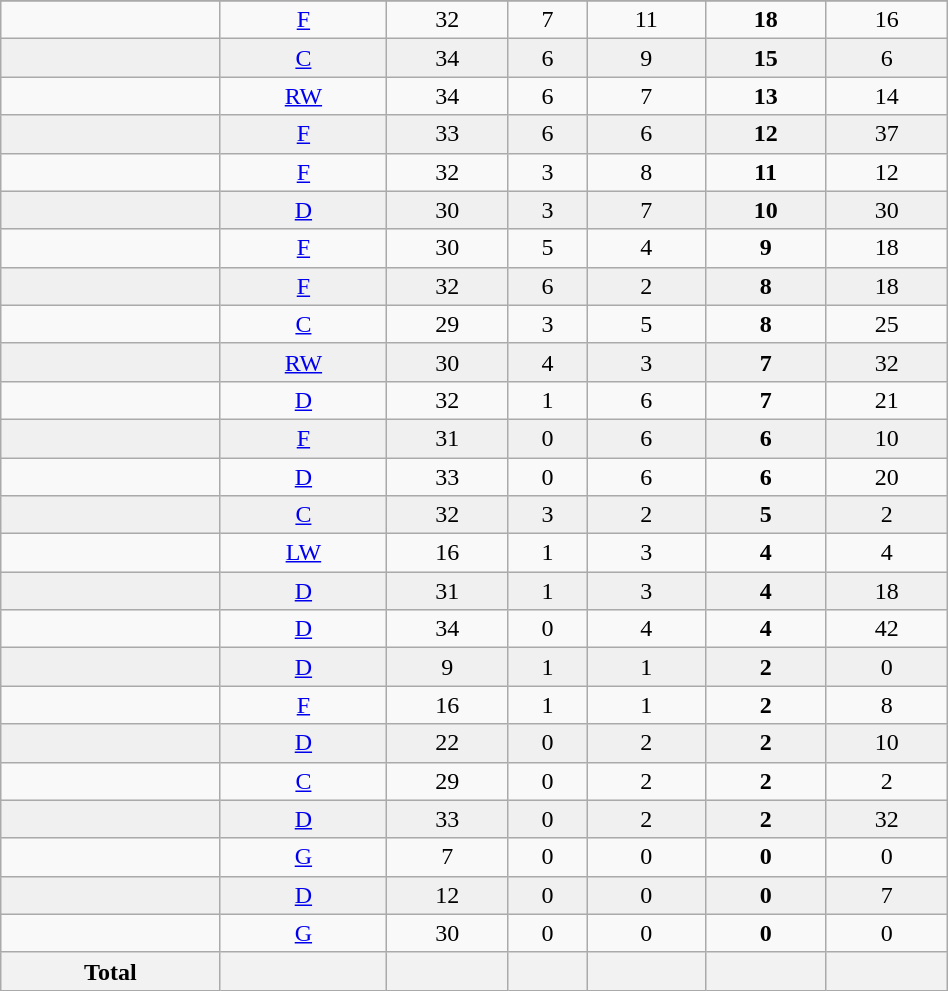<table class="wikitable sortable" width ="50%">
<tr align="center">
</tr>
<tr align="center" bgcolor="">
<td></td>
<td><a href='#'>F</a></td>
<td>32</td>
<td>7</td>
<td>11</td>
<td><strong>18</strong></td>
<td>16</td>
</tr>
<tr align="center" bgcolor="f0f0f0">
<td></td>
<td><a href='#'>C</a></td>
<td>34</td>
<td>6</td>
<td>9</td>
<td><strong>15</strong></td>
<td>6</td>
</tr>
<tr align="center" bgcolor="">
<td></td>
<td><a href='#'>RW</a></td>
<td>34</td>
<td>6</td>
<td>7</td>
<td><strong>13</strong></td>
<td>14</td>
</tr>
<tr align="center" bgcolor="f0f0f0">
<td></td>
<td><a href='#'>F</a></td>
<td>33</td>
<td>6</td>
<td>6</td>
<td><strong>12</strong></td>
<td>37</td>
</tr>
<tr align="center" bgcolor="">
<td></td>
<td><a href='#'>F</a></td>
<td>32</td>
<td>3</td>
<td>8</td>
<td><strong>11</strong></td>
<td>12</td>
</tr>
<tr align="center" bgcolor="f0f0f0">
<td></td>
<td><a href='#'>D</a></td>
<td>30</td>
<td>3</td>
<td>7</td>
<td><strong>10</strong></td>
<td>30</td>
</tr>
<tr align="center" bgcolor="">
<td></td>
<td><a href='#'>F</a></td>
<td>30</td>
<td>5</td>
<td>4</td>
<td><strong>9</strong></td>
<td>18</td>
</tr>
<tr align="center" bgcolor="f0f0f0">
<td></td>
<td><a href='#'>F</a></td>
<td>32</td>
<td>6</td>
<td>2</td>
<td><strong>8</strong></td>
<td>18</td>
</tr>
<tr align="center" bgcolor="">
<td></td>
<td><a href='#'>C</a></td>
<td>29</td>
<td>3</td>
<td>5</td>
<td><strong>8</strong></td>
<td>25</td>
</tr>
<tr align="center" bgcolor="f0f0f0">
<td></td>
<td><a href='#'>RW</a></td>
<td>30</td>
<td>4</td>
<td>3</td>
<td><strong>7</strong></td>
<td>32</td>
</tr>
<tr align="center" bgcolor="">
<td></td>
<td><a href='#'>D</a></td>
<td>32</td>
<td>1</td>
<td>6</td>
<td><strong>7</strong></td>
<td>21</td>
</tr>
<tr align="center" bgcolor="f0f0f0">
<td></td>
<td><a href='#'>F</a></td>
<td>31</td>
<td>0</td>
<td>6</td>
<td><strong>6</strong></td>
<td>10</td>
</tr>
<tr align="center" bgcolor="">
<td></td>
<td><a href='#'>D</a></td>
<td>33</td>
<td>0</td>
<td>6</td>
<td><strong>6</strong></td>
<td>20</td>
</tr>
<tr align="center" bgcolor="f0f0f0">
<td></td>
<td><a href='#'>C</a></td>
<td>32</td>
<td>3</td>
<td>2</td>
<td><strong>5</strong></td>
<td>2</td>
</tr>
<tr align="center" bgcolor="">
<td></td>
<td><a href='#'>LW</a></td>
<td>16</td>
<td>1</td>
<td>3</td>
<td><strong>4</strong></td>
<td>4</td>
</tr>
<tr align="center" bgcolor="f0f0f0">
<td></td>
<td><a href='#'>D</a></td>
<td>31</td>
<td>1</td>
<td>3</td>
<td><strong>4</strong></td>
<td>18</td>
</tr>
<tr align="center" bgcolor="">
<td></td>
<td><a href='#'>D</a></td>
<td>34</td>
<td>0</td>
<td>4</td>
<td><strong>4</strong></td>
<td>42</td>
</tr>
<tr align="center" bgcolor="f0f0f0">
<td></td>
<td><a href='#'>D</a></td>
<td>9</td>
<td>1</td>
<td>1</td>
<td><strong>2</strong></td>
<td>0</td>
</tr>
<tr align="center" bgcolor="">
<td></td>
<td><a href='#'>F</a></td>
<td>16</td>
<td>1</td>
<td>1</td>
<td><strong>2</strong></td>
<td>8</td>
</tr>
<tr align="center" bgcolor="f0f0f0">
<td></td>
<td><a href='#'>D</a></td>
<td>22</td>
<td>0</td>
<td>2</td>
<td><strong>2</strong></td>
<td>10</td>
</tr>
<tr align="center" bgcolor="">
<td></td>
<td><a href='#'>C</a></td>
<td>29</td>
<td>0</td>
<td>2</td>
<td><strong>2</strong></td>
<td>2</td>
</tr>
<tr align="center" bgcolor="f0f0f0">
<td></td>
<td><a href='#'>D</a></td>
<td>33</td>
<td>0</td>
<td>2</td>
<td><strong>2</strong></td>
<td>32</td>
</tr>
<tr align="center" bgcolor="">
<td></td>
<td><a href='#'>G</a></td>
<td>7</td>
<td>0</td>
<td>0</td>
<td><strong>0</strong></td>
<td>0</td>
</tr>
<tr align="center" bgcolor="f0f0f0">
<td></td>
<td><a href='#'>D</a></td>
<td>12</td>
<td>0</td>
<td>0</td>
<td><strong>0</strong></td>
<td>7</td>
</tr>
<tr align="center" bgcolor="">
<td></td>
<td><a href='#'>G</a></td>
<td>30</td>
<td>0</td>
<td>0</td>
<td><strong>0</strong></td>
<td>0</td>
</tr>
<tr>
<th>Total</th>
<th></th>
<th></th>
<th></th>
<th></th>
<th></th>
<th></th>
</tr>
</table>
